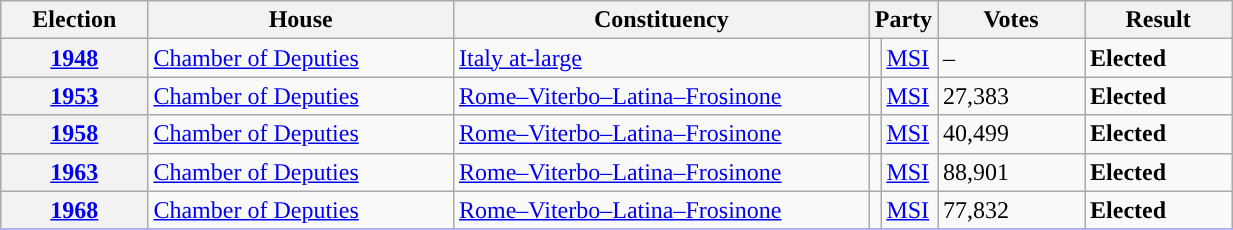<table class=wikitable style="width:65%; border:1px #AAAAFF solid">
<tr>
<th width=12%>Election</th>
<th width=25%>House</th>
<th width=34%>Constituency</th>
<th width=5% colspan="2">Party</th>
<th width=12%>Votes</th>
<th width=12%>Result</th>
</tr>
<tr>
<th><a href='#'>1948</a></th>
<td><a href='#'>Chamber of Deputies</a></td>
<td><a href='#'>Italy at-large</a></td>
<td></td>
<td><a href='#'>MSI</a></td>
<td>–</td>
<td> <strong>Elected</strong></td>
</tr>
<tr>
<th><a href='#'>1953</a></th>
<td><a href='#'>Chamber of Deputies</a></td>
<td><a href='#'>Rome–Viterbo–Latina–Frosinone</a></td>
<td></td>
<td><a href='#'>MSI</a></td>
<td>27,383</td>
<td> <strong>Elected</strong></td>
</tr>
<tr>
<th><a href='#'>1958</a></th>
<td><a href='#'>Chamber of Deputies</a></td>
<td><a href='#'>Rome–Viterbo–Latina–Frosinone</a></td>
<td></td>
<td><a href='#'>MSI</a></td>
<td>40,499</td>
<td> <strong>Elected</strong></td>
</tr>
<tr>
<th><a href='#'>1963</a></th>
<td><a href='#'>Chamber of Deputies</a></td>
<td><a href='#'>Rome–Viterbo–Latina–Frosinone</a></td>
<td></td>
<td><a href='#'>MSI</a></td>
<td>88,901</td>
<td> <strong>Elected</strong></td>
</tr>
<tr>
<th><a href='#'>1968</a></th>
<td><a href='#'>Chamber of Deputies</a></td>
<td><a href='#'>Rome–Viterbo–Latina–Frosinone</a></td>
<td></td>
<td><a href='#'>MSI</a></td>
<td>77,832</td>
<td> <strong>Elected</strong></td>
</tr>
<tr>
</tr>
</table>
